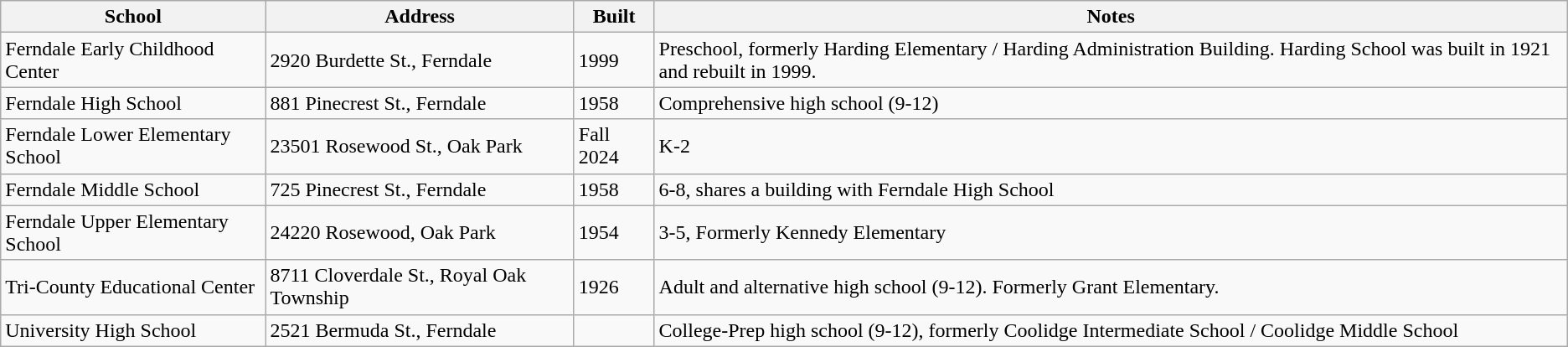<table class="wikitable">
<tr>
<th>School</th>
<th>Address</th>
<th>Built</th>
<th>Notes</th>
</tr>
<tr>
<td>Ferndale Early Childhood Center</td>
<td>2920 Burdette St., Ferndale</td>
<td>1999</td>
<td>Preschool, formerly Harding Elementary / Harding Administration Building. Harding School was built in 1921 and rebuilt in 1999.</td>
</tr>
<tr>
<td>Ferndale High School</td>
<td>881 Pinecrest St., Ferndale</td>
<td>1958</td>
<td>Comprehensive high school (9-12)</td>
</tr>
<tr>
<td>Ferndale Lower Elementary School</td>
<td>23501 Rosewood St., Oak Park</td>
<td>Fall 2024</td>
<td>K-2</td>
</tr>
<tr>
<td>Ferndale Middle School</td>
<td>725 Pinecrest St., Ferndale</td>
<td>1958</td>
<td>6-8, shares a building with Ferndale High School</td>
</tr>
<tr>
<td>Ferndale Upper Elementary School</td>
<td>24220 Rosewood, Oak Park</td>
<td>1954</td>
<td>3-5, Formerly Kennedy Elementary</td>
</tr>
<tr>
<td>Tri-County Educational Center</td>
<td>8711 Cloverdale St., Royal Oak Township</td>
<td>1926</td>
<td>Adult and alternative high school (9-12). Formerly Grant Elementary.</td>
</tr>
<tr>
<td>University High School</td>
<td>2521 Bermuda St., Ferndale</td>
<td></td>
<td>College-Prep high school (9-12), formerly Coolidge Intermediate School / Coolidge Middle School</td>
</tr>
</table>
